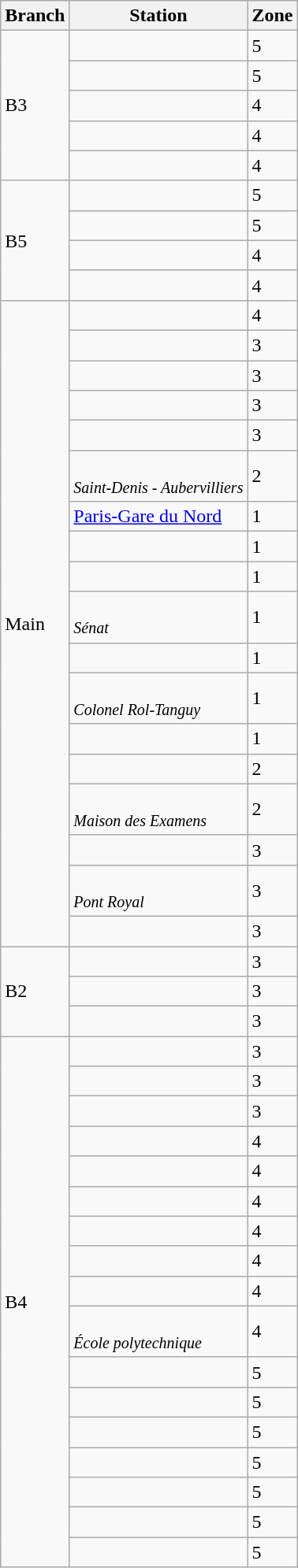<table class="wikitable">
<tr>
<th>Branch</th>
<th>Station</th>
<th>Zone</th>
</tr>
<tr>
<td rowspan="5">B3</td>
<td></td>
<td>5</td>
</tr>
<tr>
<td></td>
<td>5</td>
</tr>
<tr>
<td></td>
<td>4</td>
</tr>
<tr>
<td></td>
<td>4</td>
</tr>
<tr>
<td></td>
<td>4</td>
</tr>
<tr>
<td rowspan="4">B5</td>
<td></td>
<td>5</td>
</tr>
<tr>
<td></td>
<td>5</td>
</tr>
<tr>
<td></td>
<td>4</td>
</tr>
<tr>
<td></td>
<td>4</td>
</tr>
<tr>
<td rowspan="18">Main</td>
<td></td>
<td>4</td>
</tr>
<tr>
<td></td>
<td>3</td>
</tr>
<tr>
<td></td>
<td>3</td>
</tr>
<tr>
<td></td>
<td>3</td>
</tr>
<tr>
<td></td>
<td>3</td>
</tr>
<tr>
<td><br><small><em>Saint-Denis - Aubervilliers</em></small></td>
<td>2</td>
</tr>
<tr>
<td><a href='#'>Paris-Gare du Nord</a></td>
<td>1</td>
</tr>
<tr>
<td></td>
<td>1</td>
</tr>
<tr>
<td></td>
<td>1</td>
</tr>
<tr>
<td><br><small><em>Sénat</em></small></td>
<td>1</td>
</tr>
<tr>
<td></td>
<td>1</td>
</tr>
<tr>
<td><br><small><em>Colonel Rol-Tanguy</em></small></td>
<td>1</td>
</tr>
<tr>
<td></td>
<td>1</td>
</tr>
<tr>
<td></td>
<td>2</td>
</tr>
<tr>
<td><br><small><em>Maison des Examens</em></small></td>
<td>2</td>
</tr>
<tr>
<td></td>
<td>3</td>
</tr>
<tr>
<td><br><small><em>Pont Royal</em></small></td>
<td>3</td>
</tr>
<tr>
<td></td>
<td>3</td>
</tr>
<tr>
<td rowspan="3">B2</td>
<td></td>
<td>3</td>
</tr>
<tr>
<td></td>
<td>3</td>
</tr>
<tr>
<td></td>
<td>3</td>
</tr>
<tr>
<td rowspan="17">B4</td>
<td></td>
<td>3</td>
</tr>
<tr>
<td></td>
<td>3</td>
</tr>
<tr>
<td></td>
<td>3</td>
</tr>
<tr>
<td></td>
<td>4</td>
</tr>
<tr>
<td></td>
<td>4</td>
</tr>
<tr>
<td></td>
<td>4</td>
</tr>
<tr>
<td></td>
<td>4</td>
</tr>
<tr>
<td></td>
<td>4</td>
</tr>
<tr>
<td></td>
<td>4</td>
</tr>
<tr>
<td><br><small><em>École polytechnique</em></small></td>
<td>4</td>
</tr>
<tr>
<td></td>
<td>5</td>
</tr>
<tr>
<td></td>
<td>5</td>
</tr>
<tr>
<td></td>
<td>5</td>
</tr>
<tr>
<td></td>
<td>5</td>
</tr>
<tr>
<td></td>
<td>5</td>
</tr>
<tr>
<td></td>
<td>5</td>
</tr>
<tr>
<td></td>
<td>5</td>
</tr>
</table>
